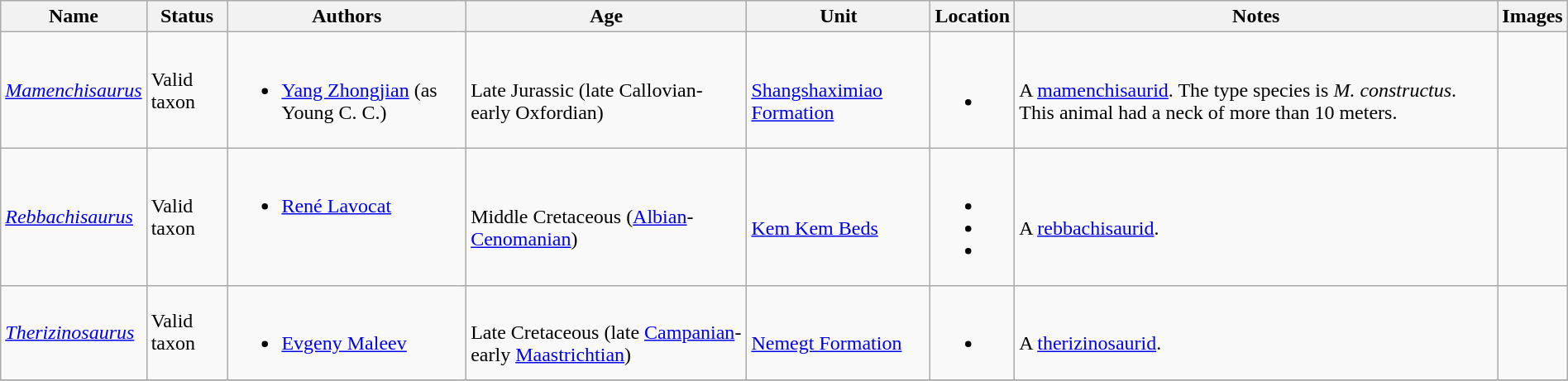<table class="wikitable sortable" align="center" width="100%">
<tr>
<th>Name</th>
<th>Status</th>
<th colspan="2">Authors</th>
<th>Age</th>
<th>Unit</th>
<th>Location</th>
<th class="unsortable">Notes</th>
<th>Images</th>
</tr>
<tr>
<td><em><a href='#'>Mamenchisaurus</a></em></td>
<td>Valid taxon</td>
<td style="border-right:0px" valign="top"><br><ul><li><a href='#'>Yang Zhongjian</a> (as Young C. C.)</li></ul></td>
<td style="border-left:0px" valign="top"></td>
<td><br>Late Jurassic (late Callovian-early Oxfordian)</td>
<td><br><a href='#'>Shangshaximiao Formation</a></td>
<td><br><ul><li></li></ul></td>
<td><br>A <a href='#'>mamenchisaurid</a>. The type species is <em>M. constructus</em>. This animal had a neck of more than 10 meters.</td>
<td></td>
</tr>
<tr>
<td><em><a href='#'>Rebbachisaurus</a></em></td>
<td>Valid taxon</td>
<td style="border-right:0px" valign="top"><br><ul><li><a href='#'>René Lavocat</a></li></ul></td>
<td style="border-left:0px" valign="top"></td>
<td><br>Middle Cretaceous (<a href='#'>Albian</a>-<a href='#'>Cenomanian</a>)</td>
<td><br><a href='#'>Kem Kem Beds</a></td>
<td><br><ul><li></li><li></li><li></li></ul></td>
<td><br>A <a href='#'>rebbachisaurid</a>.</td>
<td></td>
</tr>
<tr>
<td><em><a href='#'>Therizinosaurus</a></em></td>
<td>Valid taxon</td>
<td style="border-right:0px" valign="top"><br><ul><li><a href='#'>Evgeny Maleev</a></li></ul></td>
<td style="border-left:0px" valign="top"></td>
<td><br>Late Cretaceous (late <a href='#'>Campanian</a>-early <a href='#'>Maastrichtian</a>)</td>
<td><br><a href='#'>Nemegt Formation</a></td>
<td><br><ul><li></li></ul></td>
<td><br>A <a href='#'>therizinosaurid</a>.</td>
<td></td>
</tr>
<tr>
</tr>
</table>
